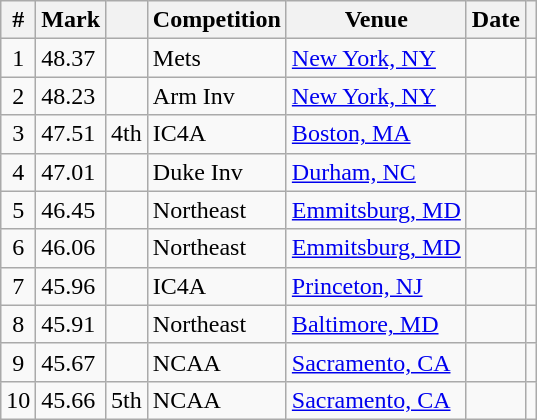<table class="wikitable sortable">
<tr>
<th>#</th>
<th>Mark</th>
<th class=unsortable></th>
<th>Competition</th>
<th>Venue</th>
<th>Date</th>
<th class=unsortable></th>
</tr>
<tr>
<td align=center>1</td>
<td>48.37</td>
<td></td>
<td>Mets</td>
<td><a href='#'>New York, NY</a></td>
<td align=right></td>
<td></td>
</tr>
<tr>
<td align=center>2</td>
<td>48.23</td>
<td> </td>
<td>Arm Inv</td>
<td><a href='#'>New York, NY</a></td>
<td align=right></td>
<td></td>
</tr>
<tr>
<td align=center>3</td>
<td>47.51</td>
<td>4th</td>
<td>IC4A</td>
<td><a href='#'>Boston, MA</a></td>
<td align=right></td>
<td></td>
</tr>
<tr>
<td align=center>4</td>
<td>47.01</td>
<td> </td>
<td>Duke Inv</td>
<td><a href='#'>Durham, NC</a></td>
<td align=right></td>
<td></td>
</tr>
<tr>
<td align=center>5</td>
<td>46.45</td>
<td> </td>
<td>Northeast</td>
<td><a href='#'>Emmitsburg, MD</a></td>
<td align=right></td>
<td></td>
</tr>
<tr>
<td align=center>6</td>
<td>46.06</td>
<td></td>
<td>Northeast</td>
<td><a href='#'>Emmitsburg, MD</a></td>
<td align=right></td>
<td></td>
</tr>
<tr>
<td align=center>7</td>
<td>45.96</td>
<td></td>
<td>IC4A</td>
<td><a href='#'>Princeton, NJ</a></td>
<td align=right></td>
<td></td>
</tr>
<tr>
<td align=center>8</td>
<td>45.91</td>
<td></td>
<td>Northeast</td>
<td><a href='#'>Baltimore, MD</a></td>
<td align=right></td>
<td></td>
</tr>
<tr>
<td align=center>9</td>
<td>45.67</td>
<td> </td>
<td>NCAA</td>
<td><a href='#'>Sacramento, CA</a></td>
<td align=right></td>
<td></td>
</tr>
<tr>
<td align=center>10</td>
<td>45.66</td>
<td>5th </td>
<td>NCAA</td>
<td><a href='#'>Sacramento, CA</a></td>
<td align=right></td>
<td></td>
</tr>
</table>
